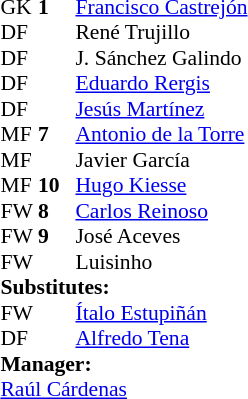<table style="font-size:90%; margin:0.2em auto;" cellspacing="0" cellpadding="0">
<tr>
<th width="25"></th>
<th width="25"></th>
</tr>
<tr>
<td>GK</td>
<td><strong>1</strong></td>
<td> <a href='#'>Francisco Castrejón</a></td>
</tr>
<tr>
<td>DF</td>
<td></td>
<td> René Trujillo</td>
</tr>
<tr>
<td>DF</td>
<td></td>
<td> J. Sánchez Galindo</td>
</tr>
<tr>
<td>DF</td>
<td></td>
<td> <a href='#'>Eduardo Rergis</a></td>
<td></td>
</tr>
<tr>
<td>DF</td>
<td></td>
<td> <a href='#'>Jesús Martínez</a></td>
</tr>
<tr>
<td>MF</td>
<td><strong>7</strong></td>
<td> <a href='#'>Antonio de la Torre</a></td>
</tr>
<tr>
<td>MF</td>
<td></td>
<td> Javier García</td>
</tr>
<tr>
<td>MF</td>
<td><strong>10</strong></td>
<td> <a href='#'>Hugo Kiesse</a></td>
</tr>
<tr>
<td>FW</td>
<td><strong>8</strong></td>
<td> <a href='#'>Carlos Reinoso</a></td>
</tr>
<tr>
<td>FW</td>
<td><strong>9</strong></td>
<td> José Aceves</td>
<td></td>
<td></td>
</tr>
<tr>
<td>FW</td>
<td></td>
<td> Luisinho</td>
<td></td>
<td></td>
</tr>
<tr>
<td colspan=3><strong>Substitutes:</strong></td>
</tr>
<tr>
<td>FW</td>
<td></td>
<td> <a href='#'>Ítalo Estupiñán</a></td>
<td></td>
<td></td>
</tr>
<tr>
<td>DF</td>
<td></td>
<td> <a href='#'>Alfredo Tena</a></td>
<td></td>
<td></td>
</tr>
<tr>
<td colspan=3><strong>Manager:</strong></td>
</tr>
<tr>
<td colspan=4> <a href='#'>Raúl Cárdenas</a></td>
</tr>
</table>
